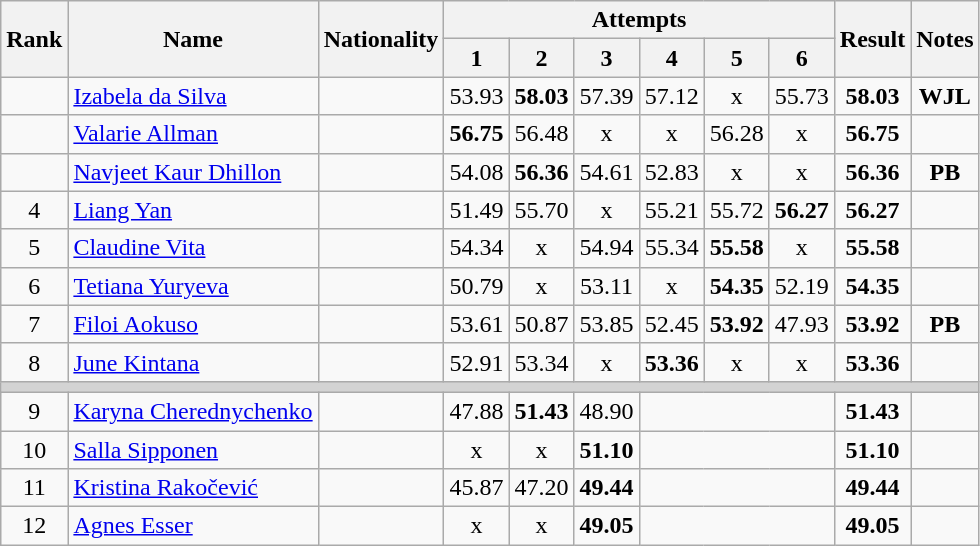<table class="wikitable sortable" style="text-align:center">
<tr>
<th rowspan=2>Rank</th>
<th rowspan=2>Name</th>
<th rowspan=2>Nationality</th>
<th colspan=6>Attempts</th>
<th rowspan=2>Result</th>
<th rowspan=2>Notes</th>
</tr>
<tr>
<th>1</th>
<th>2</th>
<th>3</th>
<th>4</th>
<th>5</th>
<th>6</th>
</tr>
<tr>
<td></td>
<td align=left><a href='#'>Izabela da Silva</a></td>
<td align=left></td>
<td>53.93</td>
<td><strong>58.03</strong></td>
<td>57.39</td>
<td>57.12</td>
<td>x</td>
<td>55.73</td>
<td><strong>58.03</strong></td>
<td><strong>WJL</strong></td>
</tr>
<tr>
<td></td>
<td align=left><a href='#'>Valarie Allman</a></td>
<td align=left></td>
<td><strong>56.75</strong></td>
<td>56.48</td>
<td>x</td>
<td>x</td>
<td>56.28</td>
<td>x</td>
<td><strong>56.75</strong></td>
<td></td>
</tr>
<tr>
<td></td>
<td align=left><a href='#'>Navjeet Kaur Dhillon</a></td>
<td align=left></td>
<td>54.08</td>
<td><strong>56.36</strong></td>
<td>54.61</td>
<td>52.83</td>
<td>x</td>
<td>x</td>
<td><strong>56.36</strong></td>
<td><strong>PB</strong></td>
</tr>
<tr>
<td>4</td>
<td align=left><a href='#'>Liang Yan</a></td>
<td align=left></td>
<td>51.49</td>
<td>55.70</td>
<td>x</td>
<td>55.21</td>
<td>55.72</td>
<td><strong>56.27</strong></td>
<td><strong>56.27</strong></td>
<td></td>
</tr>
<tr>
<td>5</td>
<td align=left><a href='#'>Claudine Vita</a></td>
<td align=left></td>
<td>54.34</td>
<td>x</td>
<td>54.94</td>
<td>55.34</td>
<td><strong>55.58</strong></td>
<td>x</td>
<td><strong>55.58</strong></td>
<td></td>
</tr>
<tr>
<td>6</td>
<td align=left><a href='#'>Tetiana Yuryeva</a></td>
<td align=left></td>
<td>50.79</td>
<td>x</td>
<td>53.11</td>
<td>x</td>
<td><strong>54.35</strong></td>
<td>52.19</td>
<td><strong>54.35</strong></td>
<td></td>
</tr>
<tr>
<td>7</td>
<td align=left><a href='#'>Filoi Aokuso</a></td>
<td align=left></td>
<td>53.61</td>
<td>50.87</td>
<td>53.85</td>
<td>52.45</td>
<td><strong>53.92</strong></td>
<td>47.93</td>
<td><strong>53.92</strong></td>
<td><strong>PB</strong></td>
</tr>
<tr>
<td>8</td>
<td align=left><a href='#'>June Kintana</a></td>
<td align=left></td>
<td>52.91</td>
<td>53.34</td>
<td>x</td>
<td><strong>53.36</strong></td>
<td>x</td>
<td>x</td>
<td><strong>53.36</strong></td>
<td></td>
</tr>
<tr>
<td colspan=11 bgcolor=lightgray></td>
</tr>
<tr>
<td>9</td>
<td align=left><a href='#'>Karyna Cherednychenko</a></td>
<td align=left></td>
<td>47.88</td>
<td><strong>51.43</strong></td>
<td>48.90</td>
<td colspan=3></td>
<td><strong>51.43</strong></td>
<td></td>
</tr>
<tr>
<td>10</td>
<td align=left><a href='#'>Salla Sipponen</a></td>
<td align=left></td>
<td>x</td>
<td>x</td>
<td><strong>51.10</strong></td>
<td colspan=3></td>
<td><strong>51.10</strong></td>
<td></td>
</tr>
<tr>
<td>11</td>
<td align=left><a href='#'>Kristina Rakočević</a></td>
<td align=left></td>
<td>45.87</td>
<td>47.20</td>
<td><strong>49.44</strong></td>
<td colspan=3></td>
<td><strong>49.44</strong></td>
<td></td>
</tr>
<tr>
<td>12</td>
<td align=left><a href='#'>Agnes Esser</a></td>
<td align=left></td>
<td>x</td>
<td>x</td>
<td><strong>49.05</strong></td>
<td colspan=3></td>
<td><strong>49.05</strong></td>
<td></td>
</tr>
</table>
